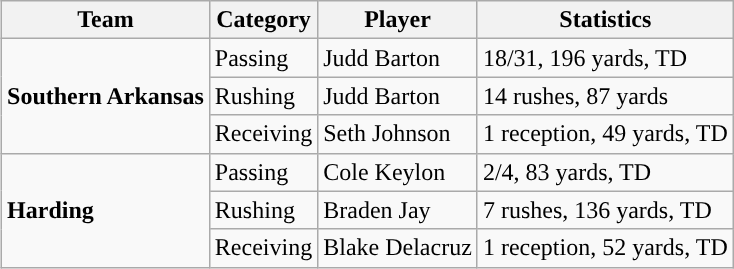<table class="wikitable" style="float: right;">
<tr>
<th>Team</th>
<th>Category</th>
<th>Player</th>
<th>Statistics</th>
</tr>
<tr>
<td rowspan=3><strong>Southern Arkansas</strong></td>
<td>Passing</td>
<td>Judd Barton</td>
<td>18/31, 196 yards, TD</td>
</tr>
<tr>
<td>Rushing</td>
<td>Judd Barton</td>
<td>14 rushes, 87 yards</td>
</tr>
<tr>
<td>Receiving</td>
<td>Seth Johnson</td>
<td>1 reception, 49 yards, TD</td>
</tr>
<tr>
<td rowspan=3><strong>Harding</strong></td>
<td>Passing</td>
<td>Cole Keylon</td>
<td>2/4, 83 yards, TD</td>
</tr>
<tr>
<td>Rushing</td>
<td>Braden Jay</td>
<td>7 rushes, 136 yards, TD</td>
</tr>
<tr>
<td>Receiving</td>
<td>Blake Delacruz</td>
<td>1 reception, 52 yards, TD</td>
</tr>
</table>
